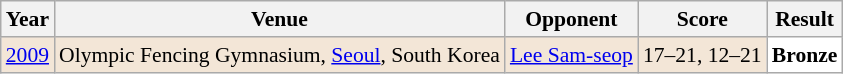<table class="sortable wikitable" style="font-size: 90%;">
<tr>
<th>Year</th>
<th>Venue</th>
<th>Opponent</th>
<th>Score</th>
<th>Result</th>
</tr>
<tr style="background:#F3E6D7">
<td align="center"><a href='#'>2009</a></td>
<td align="left">Olympic Fencing Gymnasium, <a href='#'>Seoul</a>, South Korea</td>
<td align="left"> <a href='#'>Lee Sam-seop</a></td>
<td align="left">17–21, 12–21</td>
<td style="text-align:left; background:white"> <strong>Bronze</strong></td>
</tr>
</table>
